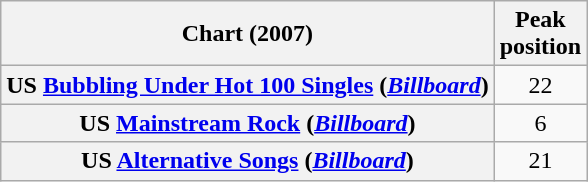<table class="wikitable">
<tr>
<th>Chart (2007)</th>
<th>Peak<br>position</th>
</tr>
<tr>
<th scope="row">US <a href='#'>Bubbling Under Hot 100 Singles</a> (<em><a href='#'>Billboard</a></em>)</th>
<td style="text-align:center;">22</td>
</tr>
<tr>
<th scope="row">US <a href='#'>Mainstream Rock</a> (<em><a href='#'>Billboard</a></em>)</th>
<td style="text-align:center;">6</td>
</tr>
<tr>
<th scope="row">US <a href='#'>Alternative Songs</a> (<em><a href='#'>Billboard</a></em>)</th>
<td style="text-align:center;">21</td>
</tr>
</table>
